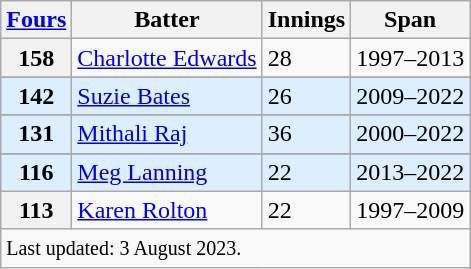<table class="wikitable">
<tr>
<th><a href='#'>Fours</a></th>
<th>Batter</th>
<th>Innings</th>
<th>Span</th>
</tr>
<tr>
<th>158</th>
<td> <a href='#'>Charlotte Edwards</a></td>
<td>28</td>
<td>1997–2013</td>
</tr>
<tr>
</tr>
<tr style="background-color:#def;">
<th style="background-color:#def;">142</th>
<td> <a href='#'>Suzie Bates</a></td>
<td>26</td>
<td>2009–2022</td>
</tr>
<tr>
</tr>
<tr style="background-color:#def;">
<th style="background-color:#def;">131</th>
<td> <a href='#'>Mithali Raj</a></td>
<td>36</td>
<td>2000–2022</td>
</tr>
<tr>
</tr>
<tr style="background-color:#def;">
<th style="background-color:#def;">116</th>
<td> <a href='#'>Meg Lanning</a></td>
<td>22</td>
<td>2013–2022</td>
</tr>
<tr>
<th>113</th>
<td> <a href='#'>Karen Rolton</a></td>
<td>22</td>
<td>1997–2009</td>
</tr>
<tr>
<td colspan=4><small>Last updated: 3 August 2023.</small></td>
</tr>
</table>
